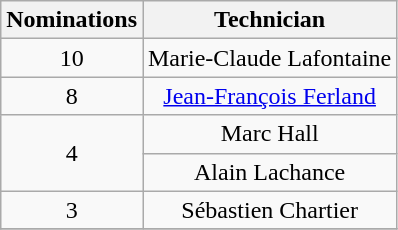<table class="wikitable" style="text-align:center;">
<tr>
<th scope="col" width="10">Nominations</th>
<th scope="col" align="center">Technician</th>
</tr>
<tr>
<td rowspan="1" style="text-align:center;">10</td>
<td>Marie-Claude Lafontaine</td>
</tr>
<tr>
<td rowspan="1" style="text-align:center;">8</td>
<td><a href='#'>Jean-François Ferland</a></td>
</tr>
<tr>
<td rowspan="2" style="text-align:center;">4</td>
<td>Marc Hall</td>
</tr>
<tr>
<td>Alain Lachance</td>
</tr>
<tr>
<td rowspan="1" style="text-align:center;">3</td>
<td>Sébastien Chartier</td>
</tr>
<tr>
</tr>
</table>
